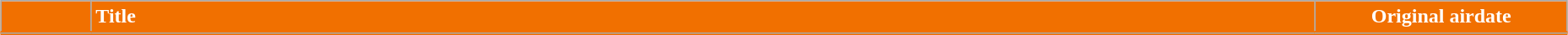<table class="wikitable" style="width:98%; margin:auto;">
<tr style="border-bottom: 3px solid #F17000;">
<th style="width:4em;background:#F17000;color:white;"></th>
<th style="text-align:left;background:#F17000;color:white;">Title</th>
<th style="width:12em;background:#F17000;color:white;">Original airdate</th>
</tr>
<tr>
</tr>
</table>
